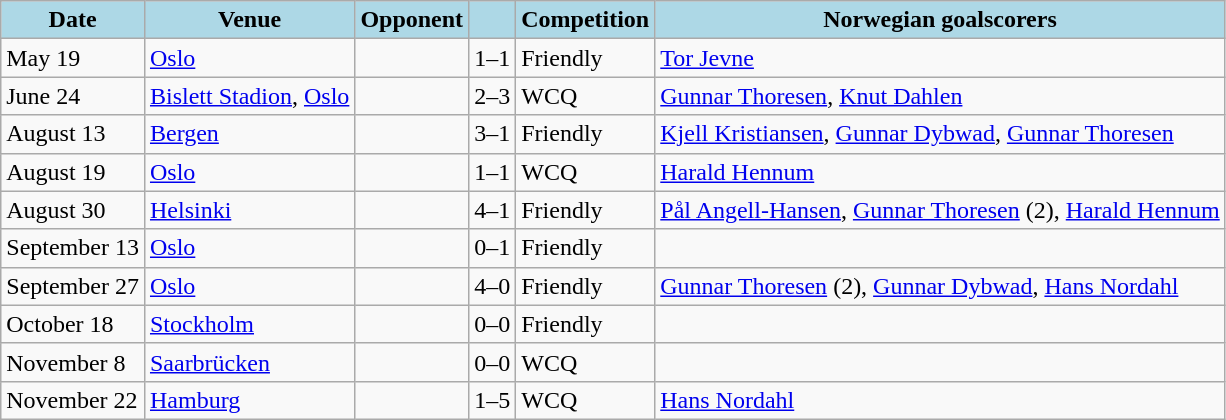<table class="wikitable">
<tr>
<th style="background: lightblue;">Date</th>
<th style="background: lightblue;">Venue</th>
<th style="background: lightblue;">Opponent</th>
<th style="background: lightblue;" align=center></th>
<th style="background: lightblue;" align=center>Competition</th>
<th style="background: lightblue;">Norwegian goalscorers</th>
</tr>
<tr>
<td>May 19</td>
<td><a href='#'>Oslo</a></td>
<td></td>
<td>1–1</td>
<td>Friendly</td>
<td><a href='#'>Tor Jevne</a></td>
</tr>
<tr>
<td>June 24</td>
<td><a href='#'>Bislett Stadion</a>, <a href='#'>Oslo</a></td>
<td></td>
<td>2–3</td>
<td>WCQ</td>
<td><a href='#'>Gunnar Thoresen</a>, <a href='#'>Knut Dahlen</a></td>
</tr>
<tr>
<td>August 13</td>
<td><a href='#'>Bergen</a></td>
<td></td>
<td>3–1</td>
<td>Friendly</td>
<td><a href='#'>Kjell Kristiansen</a>, <a href='#'>Gunnar Dybwad</a>, <a href='#'>Gunnar Thoresen</a></td>
</tr>
<tr>
<td>August 19</td>
<td><a href='#'>Oslo</a></td>
<td></td>
<td>1–1</td>
<td>WCQ</td>
<td><a href='#'>Harald Hennum</a></td>
</tr>
<tr>
<td>August 30</td>
<td><a href='#'>Helsinki</a></td>
<td></td>
<td>4–1</td>
<td>Friendly</td>
<td><a href='#'>Pål Angell-Hansen</a>, <a href='#'>Gunnar Thoresen</a> (2), <a href='#'>Harald Hennum</a></td>
</tr>
<tr>
<td>September 13</td>
<td><a href='#'>Oslo</a></td>
<td></td>
<td>0–1</td>
<td>Friendly</td>
<td></td>
</tr>
<tr>
<td>September 27</td>
<td><a href='#'>Oslo</a></td>
<td></td>
<td>4–0</td>
<td>Friendly</td>
<td><a href='#'>Gunnar Thoresen</a> (2), <a href='#'>Gunnar Dybwad</a>, <a href='#'>Hans Nordahl</a></td>
</tr>
<tr>
<td>October 18</td>
<td><a href='#'>Stockholm</a></td>
<td></td>
<td>0–0</td>
<td>Friendly</td>
<td></td>
</tr>
<tr>
<td>November 8</td>
<td><a href='#'>Saarbrücken</a></td>
<td></td>
<td>0–0</td>
<td>WCQ</td>
<td></td>
</tr>
<tr>
<td>November 22</td>
<td><a href='#'>Hamburg</a></td>
<td></td>
<td>1–5</td>
<td>WCQ</td>
<td><a href='#'>Hans Nordahl</a></td>
</tr>
</table>
